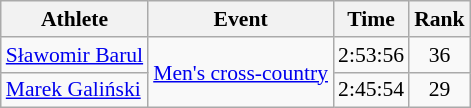<table class=wikitable style="font-size:90%">
<tr>
<th>Athlete</th>
<th>Event</th>
<th>Time</th>
<th>Rank</th>
</tr>
<tr align=center>
<td align=left><a href='#'>Sławomir Barul</a></td>
<td align=left rowspan=2><a href='#'>Men's cross-country</a></td>
<td>2:53:56</td>
<td>36</td>
</tr>
<tr align=center>
<td align=left><a href='#'>Marek Galiński</a></td>
<td>2:45:54</td>
<td>29</td>
</tr>
</table>
